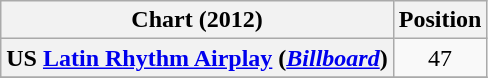<table class="wikitable plainrowheaders" style="text-align:center;">
<tr>
<th scope="col">Chart (2012)</th>
<th scope="col">Position</th>
</tr>
<tr>
<th scope="row">US <a href='#'>Latin Rhythm Airplay</a> (<em><a href='#'>Billboard</a></em>)</th>
<td style="text-align:center;">47</td>
</tr>
<tr>
</tr>
</table>
